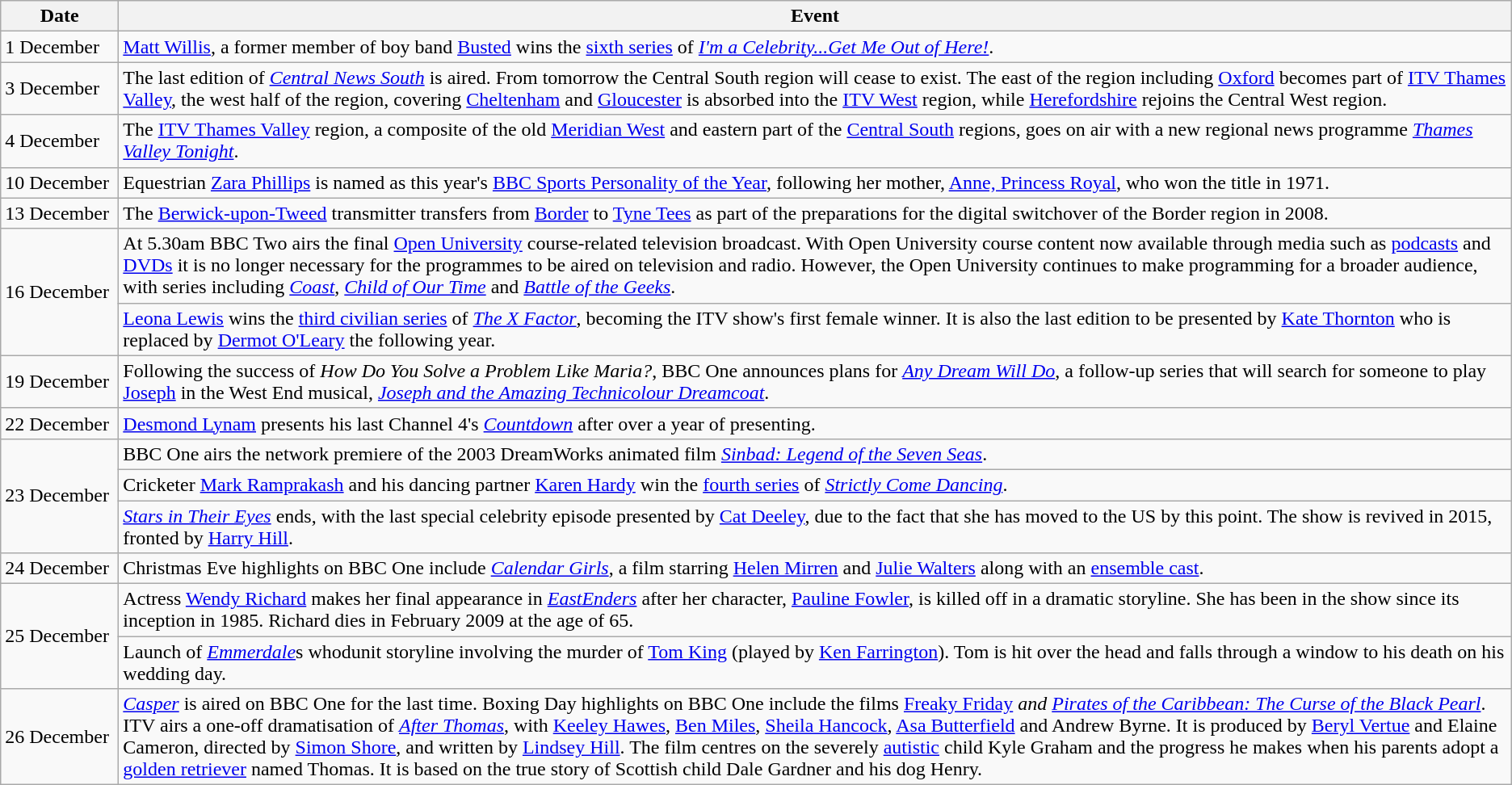<table class="wikitable">
<tr>
<th width=90>Date</th>
<th>Event</th>
</tr>
<tr>
<td>1 December</td>
<td><a href='#'>Matt Willis</a>, a former member of boy band <a href='#'>Busted</a> wins the <a href='#'>sixth series</a> of <em><a href='#'>I'm a Celebrity...Get Me Out of Here!</a></em>.</td>
</tr>
<tr>
<td>3 December</td>
<td>The last edition of <em><a href='#'>Central News South</a></em> is aired. From tomorrow the Central South region will cease to exist. The east of the region including <a href='#'>Oxford</a> becomes part of <a href='#'>ITV Thames Valley</a>, the west half of the region, covering <a href='#'>Cheltenham</a> and <a href='#'>Gloucester</a> is absorbed into the <a href='#'>ITV West</a> region, while <a href='#'>Herefordshire</a> rejoins the Central West region.</td>
</tr>
<tr>
<td>4 December</td>
<td>The <a href='#'>ITV Thames Valley</a> region, a composite of the old <a href='#'>Meridian West</a> and eastern part of the <a href='#'>Central South</a> regions, goes on air with a new regional news programme <em><a href='#'>Thames Valley Tonight</a></em>.</td>
</tr>
<tr>
<td>10 December</td>
<td>Equestrian <a href='#'>Zara Phillips</a> is named as this year's <a href='#'>BBC Sports Personality of the Year</a>, following her mother, <a href='#'>Anne, Princess Royal</a>, who won the title in 1971.</td>
</tr>
<tr>
<td>13 December</td>
<td>The <a href='#'>Berwick-upon-Tweed</a> transmitter transfers from <a href='#'>Border</a> to <a href='#'>Tyne Tees</a> as part of the preparations for the digital switchover of the Border region in 2008.</td>
</tr>
<tr>
<td rowspan=2>16 December</td>
<td>At 5.30am BBC Two airs the final <a href='#'>Open University</a> course-related television broadcast. With Open University course content now available through media such as <a href='#'>podcasts</a> and <a href='#'>DVDs</a> it is no longer necessary for the programmes to be aired on television and radio. However, the Open University continues to make programming for a broader audience, with series including <em><a href='#'>Coast</a></em>, <em><a href='#'>Child of Our Time</a></em> and <em><a href='#'>Battle of the Geeks</a></em>.</td>
</tr>
<tr>
<td><a href='#'>Leona Lewis</a> wins the <a href='#'>third civilian series</a> of <em><a href='#'>The X Factor</a></em>, becoming the ITV show's first female winner. It is also the last edition to be presented by <a href='#'>Kate Thornton</a> who is replaced by <a href='#'>Dermot O'Leary</a> the following year.</td>
</tr>
<tr>
<td>19 December</td>
<td>Following the success of <em>How Do You Solve a Problem Like Maria?</em>, BBC One announces plans for <em><a href='#'>Any Dream Will Do</a></em>, a follow-up series that will search for someone to play <a href='#'>Joseph</a> in the West End musical, <em><a href='#'>Joseph and the Amazing Technicolour Dreamcoat</a></em>.</td>
</tr>
<tr>
<td>22 December</td>
<td><a href='#'>Desmond Lynam</a> presents his last Channel 4's <em><a href='#'>Countdown</a></em> after over a year of presenting.</td>
</tr>
<tr>
<td rowspan=3>23 December</td>
<td>BBC One airs the network premiere of the 2003 DreamWorks animated film <em><a href='#'>Sinbad: Legend of the Seven Seas</a></em>.</td>
</tr>
<tr>
<td>Cricketer <a href='#'>Mark Ramprakash</a> and his dancing partner <a href='#'>Karen Hardy</a> win the <a href='#'>fourth series</a> of <em><a href='#'>Strictly Come Dancing</a></em>.</td>
</tr>
<tr>
<td><em><a href='#'>Stars in Their Eyes</a></em> ends, with the last special celebrity episode presented by <a href='#'>Cat Deeley</a>, due to the fact that she has moved to the US by this point. The show is revived in 2015, fronted by <a href='#'>Harry Hill</a>.</td>
</tr>
<tr>
<td>24 December</td>
<td>Christmas Eve highlights on BBC One include <em><a href='#'>Calendar Girls</a></em>, a film starring <a href='#'>Helen Mirren</a> and <a href='#'>Julie Walters</a> along with an <a href='#'>ensemble cast</a>.</td>
</tr>
<tr>
<td rowspan=2>25 December</td>
<td>Actress <a href='#'>Wendy Richard</a> makes her final appearance in <em><a href='#'>EastEnders</a></em> after her character, <a href='#'>Pauline Fowler</a>, is killed off in a dramatic storyline. She has been in the show since its inception in 1985. Richard dies in February 2009 at the age of 65.</td>
</tr>
<tr>
<td>Launch of <em><a href='#'>Emmerdale</a></em>s whodunit storyline involving the murder of <a href='#'>Tom King</a> (played by <a href='#'>Ken Farrington</a>). Tom is hit over the head and falls through a window to his death on his wedding day.</td>
</tr>
<tr>
<td>26 December</td>
<td><em><a href='#'>Casper</a></em> is aired on BBC One for the last time. Boxing Day highlights on BBC One include the films <a href='#'>Freaky Friday</a><em> and <a href='#'>Pirates of the Caribbean: The Curse of the Black Pearl</a></em>. ITV airs a one-off dramatisation of <em><a href='#'>After Thomas</a></em>, with <a href='#'>Keeley Hawes</a>, <a href='#'>Ben Miles</a>, <a href='#'>Sheila Hancock</a>, <a href='#'>Asa Butterfield</a> and Andrew Byrne. It is produced by <a href='#'>Beryl Vertue</a> and Elaine Cameron, directed by <a href='#'>Simon Shore</a>, and written by <a href='#'>Lindsey Hill</a>. The film centres on the severely <a href='#'>autistic</a> child Kyle Graham and the progress he makes when his parents adopt a <a href='#'>golden retriever</a> named Thomas. It is based on the true story of Scottish child Dale Gardner and his dog Henry.</td>
</tr>
</table>
